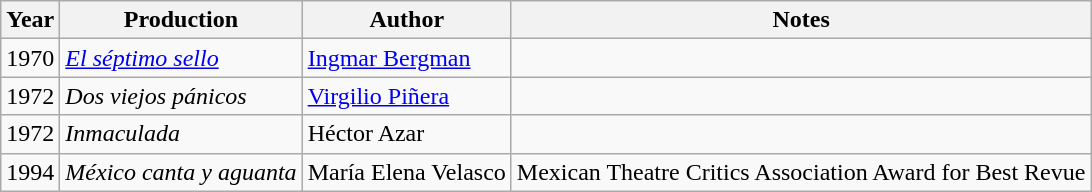<table class="wikitable">
<tr>
<th>Year</th>
<th>Production</th>
<th>Author</th>
<th>Notes</th>
</tr>
<tr>
<td>1970</td>
<td><em><a href='#'>El séptimo sello</a></em></td>
<td><a href='#'>Ingmar Bergman</a></td>
<td></td>
</tr>
<tr>
<td>1972</td>
<td><em>Dos viejos pánicos</em></td>
<td><a href='#'>Virgilio Piñera</a></td>
<td></td>
</tr>
<tr>
<td>1972</td>
<td><em>Inmaculada</em></td>
<td>Héctor Azar</td>
<td></td>
</tr>
<tr>
<td>1994</td>
<td><em>México canta y aguanta</em></td>
<td>María Elena Velasco</td>
<td>Mexican Theatre Critics Association Award for Best Revue</td>
</tr>
</table>
